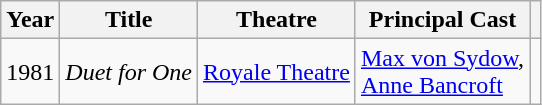<table class=wikitable>
<tr>
<th>Year</th>
<th>Title</th>
<th>Theatre</th>
<th>Principal Cast</th>
<th></th>
</tr>
<tr>
<td>1981</td>
<td><em>Duet for One</em></td>
<td><a href='#'>Royale Theatre</a></td>
<td><a href='#'>Max von Sydow</a>,<br><a href='#'>Anne Bancroft</a></td>
<td></td>
</tr>
</table>
